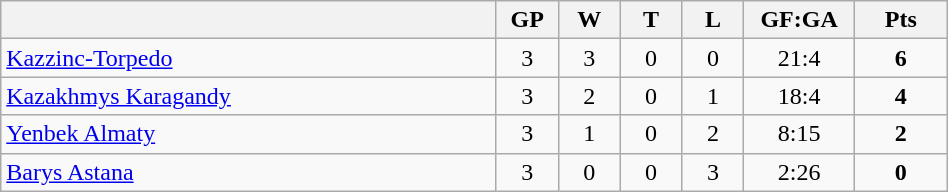<table class="wikitable" width="50%">
<tr>
<th width="40%" bgcolor="#e0e0e0"></th>
<th width="5%" bgcolor="#e0e0e0">GP</th>
<th width="5%" bgcolor="#e0e0e0">W</th>
<th width="5%" bgcolor="#e0e0e0">T</th>
<th width="5%" bgcolor="#e0e0e0">L</th>
<th width="7.5%" bgcolor="#e0e0e0">GF:GA</th>
<th width="7.5%" bgcolor="#e0e0e0">Pts</th>
</tr>
<tr align="center">
<td align="left"><a href='#'>Kazzinc-Torpedo</a></td>
<td>3</td>
<td>3</td>
<td>0</td>
<td>0</td>
<td>21:4</td>
<td><strong>6</strong></td>
</tr>
<tr align="center">
<td align="left"><a href='#'>Kazakhmys Karagandy</a></td>
<td>3</td>
<td>2</td>
<td>0</td>
<td>1</td>
<td>18:4</td>
<td><strong>4</strong></td>
</tr>
<tr align="center">
<td align="left"><a href='#'>Yenbek Almaty</a></td>
<td>3</td>
<td>1</td>
<td>0</td>
<td>2</td>
<td>8:15</td>
<td><strong>2</strong></td>
</tr>
<tr align="center">
<td align="left"><a href='#'>Barys Astana</a></td>
<td>3</td>
<td>0</td>
<td>0</td>
<td>3</td>
<td>2:26</td>
<td><strong>0</strong></td>
</tr>
</table>
